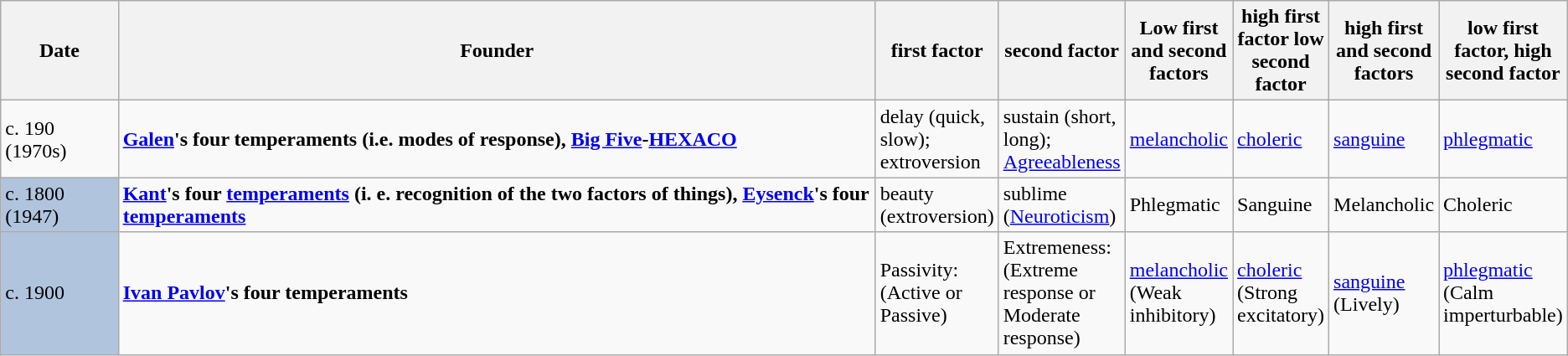<table class="wikitable">
<tr>
<th>Date</th>
<th>Founder</th>
<th width="50">first factor</th>
<th width="50">second factor</th>
<th width="50">Low first and second factors</th>
<th width="50">high first factor low second factor</th>
<th width="50">high first and second factors</th>
<th width="50">low first factor, high second factor</th>
</tr>
<tr>
<td>c. 190 (1970s)</td>
<td><strong><a href='#'>Galen</a>'s four temperaments (i.e. modes of response), <a href='#'>Big Five</a>-<a href='#'>HEXACO</a></strong></td>
<td>delay (quick, slow); extroversion</td>
<td>sustain (short, long); <a href='#'>Agreeableness</a></td>
<td><a href='#'>melancholic</a></td>
<td><a href='#'>choleric</a></td>
<td><a href='#'>sanguine</a></td>
<td><a href='#'>phlegmatic</a></td>
</tr>
<tr>
<td bgcolor="#b0c4de">c. 1800 (1947)</td>
<td><strong><a href='#'>Kant</a>'s four <a href='#'>temperaments</a> (i. e. recognition of the two factors of things), <a href='#'>Eysenck</a>'s four <a href='#'>temperaments</a></strong></td>
<td>beauty (extroversion)</td>
<td>sublime (<a href='#'>Neuroticism</a>)</td>
<td>Phlegmatic</td>
<td>Sanguine</td>
<td>Melancholic</td>
<td>Choleric</td>
</tr>
<tr>
<td bgcolor="#b0c4de">c. 1900</td>
<td><strong><a href='#'>Ivan Pavlov</a>'s four temperaments</strong></td>
<td>Passivity: (Active or Passive)</td>
<td>Extremeness: (Extreme response or Moderate response)</td>
<td><a href='#'>melancholic</a> (Weak inhibitory)</td>
<td><a href='#'>choleric</a> (Strong excitatory)</td>
<td><a href='#'>sanguine</a> (Lively)</td>
<td><a href='#'>phlegmatic</a> (Calm imperturbable)</td>
</tr>
</table>
